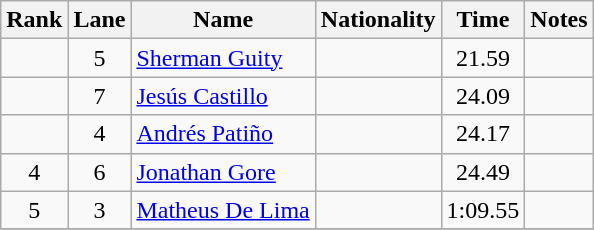<table class="wikitable sortable" style="text-align:center">
<tr>
<th>Rank</th>
<th>Lane</th>
<th>Name</th>
<th>Nationality</th>
<th>Time</th>
<th>Notes</th>
</tr>
<tr>
<td></td>
<td>5</td>
<td align=left><a href='#'>Sherman Guity</a></td>
<td align=left></td>
<td>21.59</td>
<td></td>
</tr>
<tr>
<td></td>
<td>7</td>
<td align=left><a href='#'>Jesús Castillo</a></td>
<td align=left></td>
<td>24.09</td>
<td></td>
</tr>
<tr>
<td></td>
<td>4</td>
<td align=left><a href='#'>Andrés Patiño</a></td>
<td align=left></td>
<td>24.17</td>
<td></td>
</tr>
<tr>
<td>4</td>
<td>6</td>
<td align=left><a href='#'>Jonathan Gore</a></td>
<td align=left></td>
<td>24.49</td>
<td></td>
</tr>
<tr>
<td>5</td>
<td>3</td>
<td align=left><a href='#'>Matheus De Lima</a></td>
<td align=left></td>
<td>1:09.55</td>
<td></td>
</tr>
<tr>
</tr>
</table>
